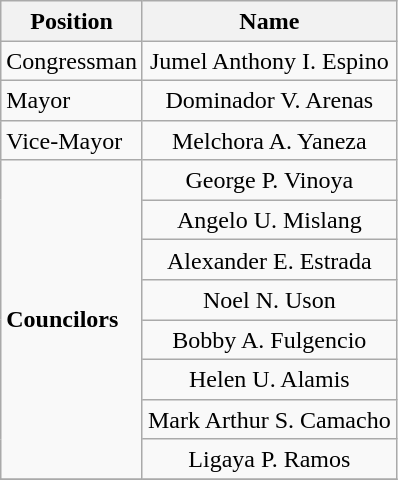<table class="wikitable" style="line-height:1.20em; font-size:100%;">
<tr>
<th>Position</th>
<th>Name</th>
</tr>
<tr>
<td>Congressman</td>
<td style="text-align:center;">Jumel Anthony I. Espino</td>
</tr>
<tr>
<td>Mayor</td>
<td style="text-align:center;">Dominador V. Arenas</td>
</tr>
<tr>
<td>Vice-Mayor</td>
<td style="text-align:center;">Melchora A. Yaneza</td>
</tr>
<tr>
<td rowspan=8><strong>Councilors</strong></td>
<td style="text-align:center;">George P. Vinoya</td>
</tr>
<tr>
<td style="text-align:center;">Angelo U. Mislang</td>
</tr>
<tr>
<td style="text-align:center;">Alexander E. Estrada</td>
</tr>
<tr>
<td style="text-align:center;">Noel N. Uson</td>
</tr>
<tr>
<td style="text-align:center;">Bobby A. Fulgencio</td>
</tr>
<tr>
<td style="text-align:center;">Helen U. Alamis</td>
</tr>
<tr>
<td style="text-align:center;">Mark Arthur S. Camacho</td>
</tr>
<tr>
<td style="text-align:center;">Ligaya P. Ramos</td>
</tr>
<tr>
</tr>
</table>
